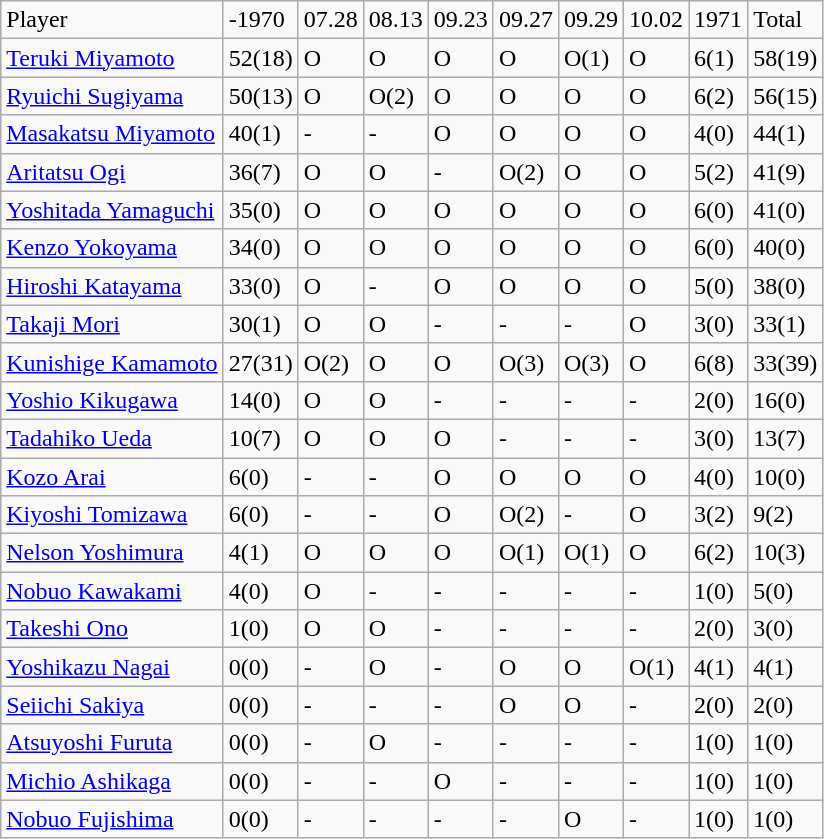<table class="wikitable" style="text-align:left;">
<tr>
<td>Player</td>
<td>-1970</td>
<td>07.28</td>
<td>08.13</td>
<td>09.23</td>
<td>09.27</td>
<td>09.29</td>
<td>10.02</td>
<td>1971</td>
<td>Total</td>
</tr>
<tr>
<td><a href='#'>Teruki Miyamoto</a></td>
<td>52(18)</td>
<td>O</td>
<td>O</td>
<td>O</td>
<td>O</td>
<td>O(1)</td>
<td>O</td>
<td>6(1)</td>
<td>58(19)</td>
</tr>
<tr>
<td><a href='#'>Ryuichi Sugiyama</a></td>
<td>50(13)</td>
<td>O</td>
<td>O(2)</td>
<td>O</td>
<td>O</td>
<td>O</td>
<td>O</td>
<td>6(2)</td>
<td>56(15)</td>
</tr>
<tr>
<td><a href='#'>Masakatsu Miyamoto</a></td>
<td>40(1)</td>
<td>-</td>
<td>-</td>
<td>O</td>
<td>O</td>
<td>O</td>
<td>O</td>
<td>4(0)</td>
<td>44(1)</td>
</tr>
<tr>
<td><a href='#'>Aritatsu Ogi</a></td>
<td>36(7)</td>
<td>O</td>
<td>O</td>
<td>-</td>
<td>O(2)</td>
<td>O</td>
<td>O</td>
<td>5(2)</td>
<td>41(9)</td>
</tr>
<tr>
<td><a href='#'>Yoshitada Yamaguchi</a></td>
<td>35(0)</td>
<td>O</td>
<td>O</td>
<td>O</td>
<td>O</td>
<td>O</td>
<td>O</td>
<td>6(0)</td>
<td>41(0)</td>
</tr>
<tr>
<td><a href='#'>Kenzo Yokoyama</a></td>
<td>34(0)</td>
<td>O</td>
<td>O</td>
<td>O</td>
<td>O</td>
<td>O</td>
<td>O</td>
<td>6(0)</td>
<td>40(0)</td>
</tr>
<tr>
<td><a href='#'>Hiroshi Katayama</a></td>
<td>33(0)</td>
<td>O</td>
<td>-</td>
<td>O</td>
<td>O</td>
<td>O</td>
<td>O</td>
<td>5(0)</td>
<td>38(0)</td>
</tr>
<tr>
<td><a href='#'>Takaji Mori</a></td>
<td>30(1)</td>
<td>O</td>
<td>O</td>
<td>-</td>
<td>-</td>
<td>-</td>
<td>O</td>
<td>3(0)</td>
<td>33(1)</td>
</tr>
<tr>
<td><a href='#'>Kunishige Kamamoto</a></td>
<td>27(31)</td>
<td>O(2)</td>
<td>O</td>
<td>O</td>
<td>O(3)</td>
<td>O(3)</td>
<td>O</td>
<td>6(8)</td>
<td>33(39)</td>
</tr>
<tr>
<td><a href='#'>Yoshio Kikugawa</a></td>
<td>14(0)</td>
<td>O</td>
<td>O</td>
<td>-</td>
<td>-</td>
<td>-</td>
<td>-</td>
<td>2(0)</td>
<td>16(0)</td>
</tr>
<tr>
<td><a href='#'>Tadahiko Ueda</a></td>
<td>10(7)</td>
<td>O</td>
<td>O</td>
<td>O</td>
<td>-</td>
<td>-</td>
<td>-</td>
<td>3(0)</td>
<td>13(7)</td>
</tr>
<tr>
<td><a href='#'>Kozo Arai</a></td>
<td>6(0)</td>
<td>-</td>
<td>-</td>
<td>O</td>
<td>O</td>
<td>O</td>
<td>O</td>
<td>4(0)</td>
<td>10(0)</td>
</tr>
<tr>
<td><a href='#'>Kiyoshi Tomizawa</a></td>
<td>6(0)</td>
<td>-</td>
<td>-</td>
<td>O</td>
<td>O(2)</td>
<td>-</td>
<td>O</td>
<td>3(2)</td>
<td>9(2)</td>
</tr>
<tr>
<td><a href='#'>Nelson Yoshimura</a></td>
<td>4(1)</td>
<td>O</td>
<td>O</td>
<td>O</td>
<td>O(1)</td>
<td>O(1)</td>
<td>O</td>
<td>6(2)</td>
<td>10(3)</td>
</tr>
<tr>
<td><a href='#'>Nobuo Kawakami</a></td>
<td>4(0)</td>
<td>O</td>
<td>-</td>
<td>-</td>
<td>-</td>
<td>-</td>
<td>-</td>
<td>1(0)</td>
<td>5(0)</td>
</tr>
<tr>
<td><a href='#'>Takeshi Ono</a></td>
<td>1(0)</td>
<td>O</td>
<td>O</td>
<td>-</td>
<td>-</td>
<td>-</td>
<td>-</td>
<td>2(0)</td>
<td>3(0)</td>
</tr>
<tr>
<td><a href='#'>Yoshikazu Nagai</a></td>
<td>0(0)</td>
<td>-</td>
<td>O</td>
<td>-</td>
<td>O</td>
<td>O</td>
<td>O(1)</td>
<td>4(1)</td>
<td>4(1)</td>
</tr>
<tr>
<td><a href='#'>Seiichi Sakiya</a></td>
<td>0(0)</td>
<td>-</td>
<td>-</td>
<td>-</td>
<td>O</td>
<td>O</td>
<td>-</td>
<td>2(0)</td>
<td>2(0)</td>
</tr>
<tr>
<td><a href='#'>Atsuyoshi Furuta</a></td>
<td>0(0)</td>
<td>-</td>
<td>O</td>
<td>-</td>
<td>-</td>
<td>-</td>
<td>-</td>
<td>1(0)</td>
<td>1(0)</td>
</tr>
<tr>
<td><a href='#'>Michio Ashikaga</a></td>
<td>0(0)</td>
<td>-</td>
<td>-</td>
<td>O</td>
<td>-</td>
<td>-</td>
<td>-</td>
<td>1(0)</td>
<td>1(0)</td>
</tr>
<tr>
<td><a href='#'>Nobuo Fujishima</a></td>
<td>0(0)</td>
<td>-</td>
<td>-</td>
<td>-</td>
<td>-</td>
<td>O</td>
<td>-</td>
<td>1(0)</td>
<td>1(0)</td>
</tr>
</table>
